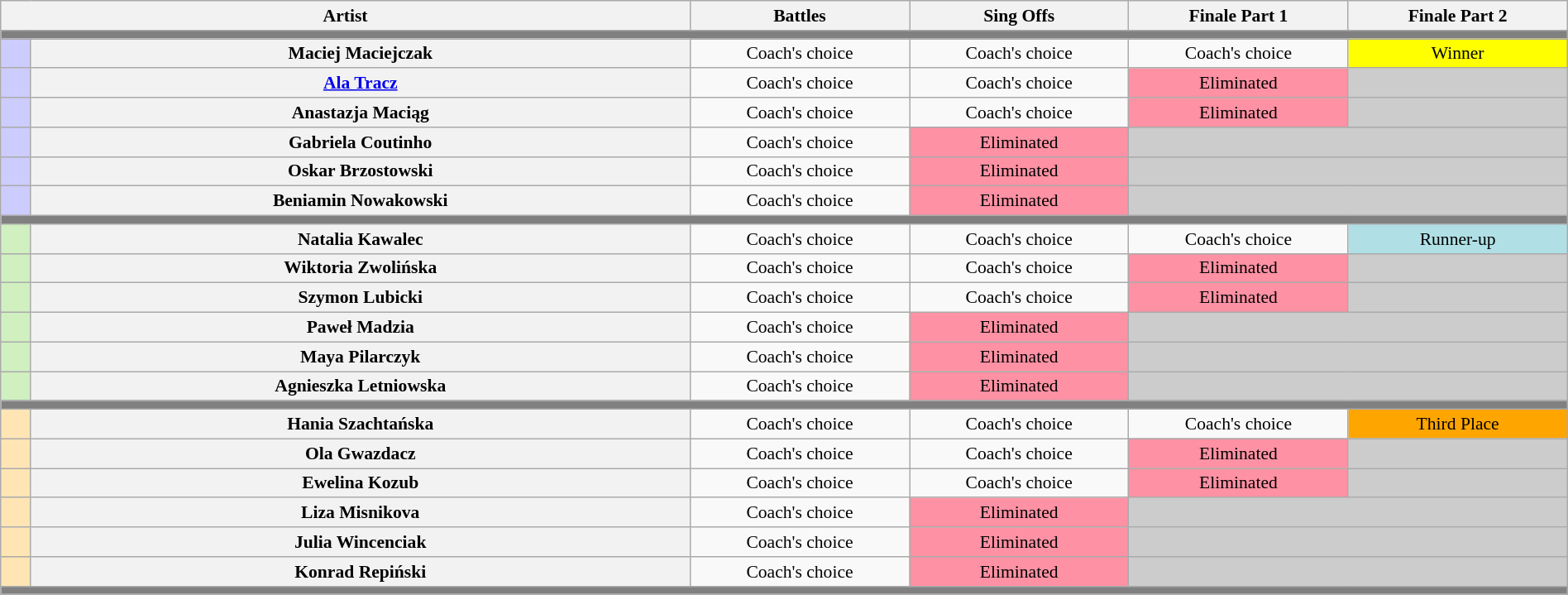<table class="wikitable"  style="font-size:90%; text-align:center; width:100%;">
<tr>
<th colspan="2">Artist</th>
<th style="width:14%;">Battles</th>
<th style="width:14%;">Sing Offs</th>
<th style="width:14%;">Finale Part 1</th>
<th style="width:14%;">Finale Part 2</th>
</tr>
<tr>
<th colspan="6" style="background:gray;"></th>
</tr>
<tr>
<th style="background:#ccf;"></th>
<th>Maciej Maciejczak</th>
<td>Coach's choice</td>
<td>Coach's choice</td>
<td>Coach's choice</td>
<td bgcolor=yellow>Winner</td>
</tr>
<tr>
<th style="background:#ccf;"></th>
<th><a href='#'>Ala Tracz</a></th>
<td>Coach's choice</td>
<td>Coach's choice</td>
<td style="background:#FF91A4;">Eliminated</td>
<td style="background:#ccc;"></td>
</tr>
<tr>
<th style="background:#ccf;"></th>
<th>Anastazja Maciąg</th>
<td>Coach's choice</td>
<td>Coach's choice</td>
<td style="background:#FF91A4;">Eliminated</td>
<td style="background:#ccc;"></td>
</tr>
<tr>
<th style="background:#ccf;"></th>
<th>Gabriela Coutinho</th>
<td>Coach's choice</td>
<td style="background:#FF91A4;">Eliminated</td>
<td colspan="2" style="background:#ccc;"></td>
</tr>
<tr>
<th style="background:#ccf;"></th>
<th>Oskar Brzostowski</th>
<td>Coach's choice</td>
<td style="background:#FF91A4;">Eliminated</td>
<td colspan="2" style="background:#ccc;"></td>
</tr>
<tr>
<th style="background:#ccf;"></th>
<th>Beniamin Nowakowski</th>
<td>Coach's choice</td>
<td style="background:#FF91A4;">Eliminated</td>
<td colspan="2" style="background:#ccc;"></td>
</tr>
<tr>
<th colspan="6" style="background:gray;"></th>
</tr>
<tr>
<th style="background:#d0f0c0;"></th>
<th>Natalia Kawalec</th>
<td>Coach's choice</td>
<td>Coach's choice</td>
<td>Coach's choice</td>
<td bgcolor=#b0e0e6>Runner-up</td>
</tr>
<tr>
<th style="background:#d0f0c0;"></th>
<th>Wiktoria Zwolińska</th>
<td>Coach's choice</td>
<td>Coach's choice</td>
<td style="background:#FF91A4;">Eliminated</td>
<td style="background:#ccc;"></td>
</tr>
<tr>
<th style="background:#d0f0c0;"></th>
<th>Szymon Lubicki</th>
<td>Coach's choice</td>
<td>Coach's choice</td>
<td style="background:#FF91A4;">Eliminated</td>
<td style="background:#ccc;"></td>
</tr>
<tr>
<th style="background:#d0f0c0;"></th>
<th>Paweł Madzia</th>
<td>Coach's choice</td>
<td style="background:#FF91A4;">Eliminated</td>
<td colspan="2" style="background:#ccc;"></td>
</tr>
<tr>
<th style="background:#d0f0c0;"></th>
<th>Maya Pilarczyk</th>
<td>Coach's choice</td>
<td style="background:#FF91A4;">Eliminated</td>
<td colspan="2" style="background:#ccc;"></td>
</tr>
<tr>
<th style="background:#d0f0c0;"></th>
<th>Agnieszka Letniowska</th>
<td>Coach's choice</td>
<td style="background:#FF91A4;">Eliminated</td>
<td colspan="2" style="background:#ccc;"></td>
</tr>
<tr>
<th colspan="9" style="background:gray;"></th>
</tr>
<tr>
<th style="background:#ffe5b4;"></th>
<th>Hania Szachtańska</th>
<td>Coach's choice</td>
<td>Coach's choice</td>
<td>Coach's choice</td>
<td bgcolor=orange>Third Place</td>
</tr>
<tr>
<th style="background:#ffe5b4;"></th>
<th>Ola Gwazdacz</th>
<td>Coach's choice</td>
<td>Coach's choice</td>
<td style="background:#FF91A4;">Eliminated</td>
<td style="background:#ccc;"></td>
</tr>
<tr>
<th style="background:#ffe5b4;"></th>
<th>Ewelina Kozub</th>
<td>Coach's choice</td>
<td>Coach's choice</td>
<td style="background:#FF91A4;">Eliminated</td>
<td style="background:#ccc;"></td>
</tr>
<tr>
<th style="background:#ffe5b4;"></th>
<th>Liza Misnikova</th>
<td>Coach's choice</td>
<td style="background:#FF91A4;">Eliminated</td>
<td colspan="2" style="background:#ccc;"></td>
</tr>
<tr>
<th style="background:#ffe5b4;"></th>
<th>Julia Wincenciak</th>
<td>Coach's choice</td>
<td style="background:#FF91A4;">Eliminated</td>
<td colspan="2" style="background:#ccc;"></td>
</tr>
<tr>
<th style="background:#ffe5b4;"></th>
<th>Konrad Repiński</th>
<td>Coach's choice</td>
<td style="background:#FF91A4;">Eliminated</td>
<td colspan="2" style="background:#ccc;"></td>
</tr>
<tr>
<th colspan="9" style="background:gray;"></th>
</tr>
<tr>
</tr>
</table>
